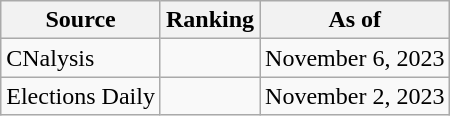<table class="wikitable" style="text-align:center">
<tr>
<th>Source</th>
<th>Ranking</th>
<th>As of</th>
</tr>
<tr>
<td align=left>CNalysis</td>
<td></td>
<td>November 6, 2023</td>
</tr>
<tr>
<td align=left>Elections Daily</td>
<td></td>
<td>November 2, 2023</td>
</tr>
</table>
